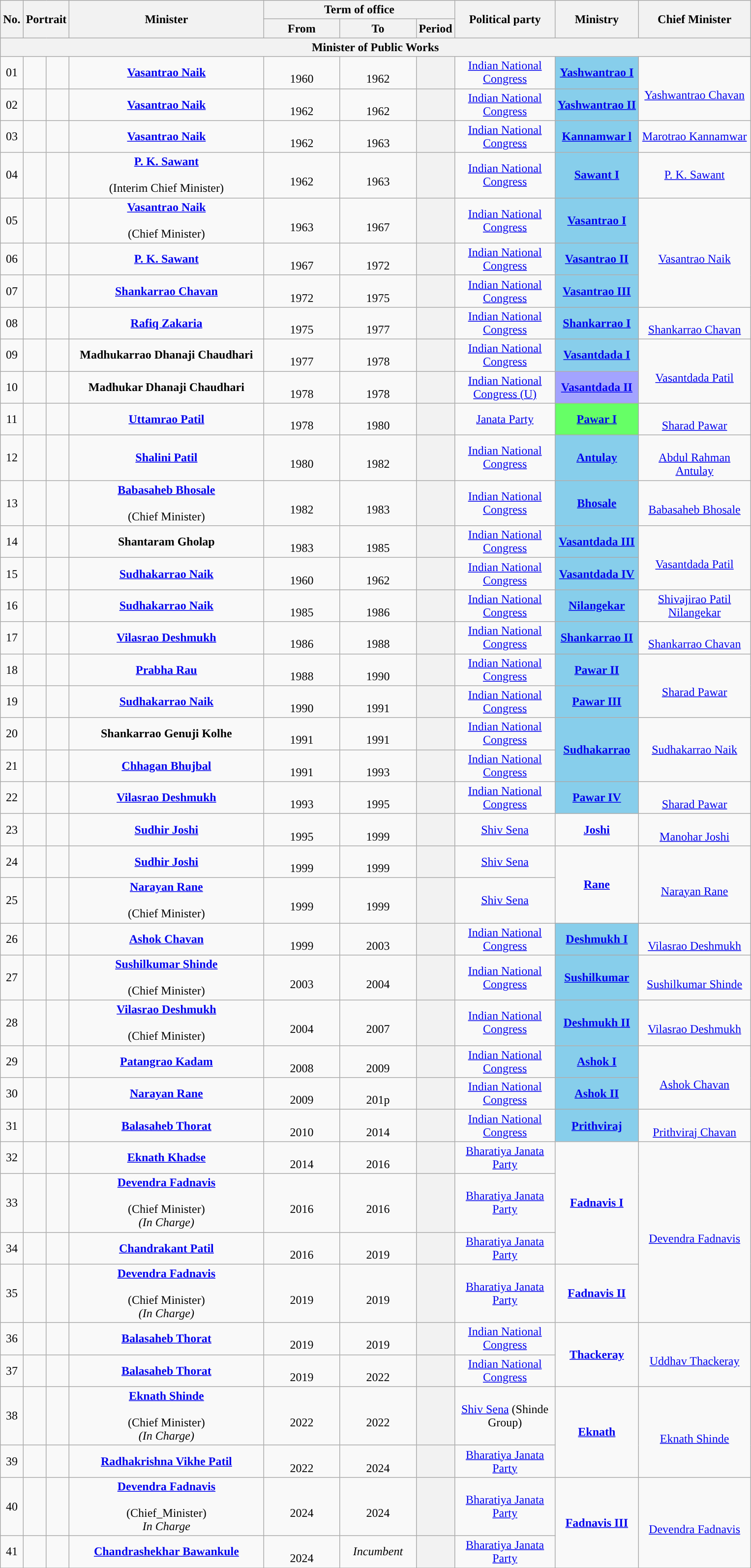<table class="wikitable" style="text-align:center">
<tr>
<th rowspan="2">No.</th>
<th rowspan="2" colspan="2">Portrait</th>
<th rowspan="2" style="width:16em">Minister<br></th>
<th colspan="3">Term of office</th>
<th rowspan="2" style="width:8em">Political party</th>
<th rowspan="2">Ministry</th>
<th rowspan="2" style="width:9em">Chief Minister</th>
</tr>
<tr>
<th style="width:6em">From</th>
<th style="width:6em">To</th>
<th>Period</th>
</tr>
<tr>
<th colspan="10">Minister of Public Works</th>
</tr>
<tr>
<td>01</td>
<td></td>
<td></td>
<td><strong><a href='#'>Vasantrao Naik</a></strong> <br> </td>
<td><br>1960</td>
<td><br>1962</td>
<th></th>
<td><a href='#'>Indian National Congress</a></td>
<td bgcolor="#87CEEB"><a href='#'><strong>Yashwantrao I</strong></a></td>
<td rowspan="2"> <br><a href='#'>Yashwantrao Chavan</a></td>
</tr>
<tr>
<td>02</td>
<td></td>
<td></td>
<td><strong><a href='#'>Vasantrao Naik</a></strong> <br> </td>
<td><br>1962</td>
<td><br>1962</td>
<th></th>
<td><a href='#'>Indian National Congress</a></td>
<td bgcolor="#87CEEB"><a href='#'><strong>Yashwantrao II</strong></a></td>
</tr>
<tr>
<td>03</td>
<td></td>
<td></td>
<td><strong><a href='#'>Vasantrao Naik</a></strong> <br> </td>
<td><br>1962</td>
<td><br>1963</td>
<th></th>
<td><a href='#'>Indian National Congress</a></td>
<td bgcolor="#87CEEB"><a href='#'><strong>Kannamwar l</strong></a></td>
<td><a href='#'>Marotrao Kannamwar</a></td>
</tr>
<tr>
<td>04</td>
<td></td>
<td></td>
<td><strong><a href='#'>P. K. Sawant</a></strong> <br>  <br>(Interim Chief Minister)</td>
<td><br>1962</td>
<td><br>1963</td>
<th></th>
<td><a href='#'>Indian National Congress</a></td>
<td bgcolor="#87CEEB"><a href='#'><strong>Sawant I</strong></a></td>
<td><a href='#'>P. K. Sawant</a></td>
</tr>
<tr>
<td>05</td>
<td></td>
<td></td>
<td><strong><a href='#'>Vasantrao Naik</a></strong> <br> <br>(Chief Minister)</td>
<td><br>1963</td>
<td><br>1967</td>
<th></th>
<td><a href='#'>Indian National Congress</a></td>
<td bgcolor="#87CEEB"><a href='#'><strong>Vasantrao I</strong></a></td>
<td rowspan="3"><br><a href='#'>Vasantrao Naik</a></td>
</tr>
<tr>
<td>06</td>
<td></td>
<td></td>
<td><strong><a href='#'>P. K. Sawant</a></strong> <br> </td>
<td><br>1967</td>
<td><br>1972</td>
<th></th>
<td><a href='#'>Indian National Congress</a></td>
<td rowspan="1" bgcolor="#87CEEB"><a href='#'><strong>Vasantrao II</strong></a></td>
</tr>
<tr>
<td>07</td>
<td></td>
<td></td>
<td><strong><a href='#'>Shankarrao Chavan</a></strong> <br> </td>
<td><br>1972</td>
<td><br>1975</td>
<th></th>
<td><a href='#'>Indian National Congress</a></td>
<td bgcolor="#87CEEB"><a href='#'><strong>Vasantrao III</strong></a></td>
</tr>
<tr>
<td>08</td>
<td></td>
<td></td>
<td><strong><a href='#'>Rafiq Zakaria</a></strong> <br> </td>
<td><br>1975</td>
<td><br>1977</td>
<th></th>
<td><a href='#'>Indian National Congress</a></td>
<td bgcolor="#87CEEB"><a href='#'><strong>Shankarrao I</strong></a></td>
<td><br><a href='#'>Shankarrao Chavan</a></td>
</tr>
<tr>
<td>09</td>
<td></td>
<td></td>
<td><strong>Madhukarrao Dhanaji Chaudhari</strong> <br> </td>
<td><br>1977</td>
<td><br>1978</td>
<th></th>
<td><a href='#'>Indian National Congress</a></td>
<td rowspan="1" bgcolor="#88CEEB"><a href='#'><strong>Vasantdada I</strong></a></td>
<td rowspan="2"><br><a href='#'>Vasantdada Patil</a></td>
</tr>
<tr>
<td>10</td>
<td></td>
<td></td>
<td><strong>Madhukar Dhanaji Chaudhari</strong> <br> </td>
<td><br>1978</td>
<td><br>1978</td>
<th></th>
<td><a href='#'>Indian National Congress (U)</a></td>
<td bgcolor="#A3A3FF"><a href='#'><strong>Vasantdada II</strong></a></td>
</tr>
<tr>
<td>11</td>
<td></td>
<td></td>
<td><strong><a href='#'>Uttamrao Patil</a></strong> <br> </td>
<td><br>1978</td>
<td><br>1980</td>
<th></th>
<td><a href='#'>Janata Party</a></td>
<td rowspan="1" bgcolor="#66FF66"><a href='#'><strong>Pawar I</strong></a></td>
<td rowspan="1"><br><a href='#'>Sharad Pawar</a></td>
</tr>
<tr>
<td>12</td>
<td></td>
<td></td>
<td><strong><a href='#'>Shalini Patil</a></strong><br> </td>
<td><br>1980</td>
<td><br>1982</td>
<th></th>
<td><a href='#'>Indian National Congress</a></td>
<td bgcolor="#87CEEB"><a href='#'><strong>Antulay</strong></a></td>
<td rowspan="1"> <br><a href='#'>Abdul Rahman Antulay</a></td>
</tr>
<tr>
<td>13</td>
<td></td>
<td></td>
<td><strong><a href='#'>Babasaheb Bhosale</a></strong> <br> <br>(Chief Minister)</td>
<td><br>1982</td>
<td><br>1983</td>
<th></th>
<td><a href='#'>Indian National Congress</a></td>
<td bgcolor="#87CEEB"><a href='#'><strong>Bhosale</strong></a></td>
<td rowspan="1"> <br><a href='#'>Babasaheb Bhosale</a></td>
</tr>
<tr>
<td>14</td>
<td></td>
<td></td>
<td><strong>Shantaram Gholap</strong> <br> </td>
<td><br>1983</td>
<td><br>1985</td>
<th></th>
<td><a href='#'>Indian National Congress</a></td>
<td bgcolor="#87CEEB"><a href='#'><strong>Vasantdada III</strong></a></td>
<td rowspan="2"><br><a href='#'>Vasantdada Patil</a></td>
</tr>
<tr>
<td>15</td>
<td></td>
<td></td>
<td><strong><a href='#'>Sudhakarrao Naik</a></strong>  <br> </td>
<td><br>1960</td>
<td><br>1962</td>
<th></th>
<td><a href='#'>Indian National Congress</a></td>
<td bgcolor="#87CEEB"><a href='#'><strong>Vasantdada IV</strong></a></td>
</tr>
<tr>
<td>16</td>
<td></td>
<td></td>
<td><strong><a href='#'>Sudhakarrao Naik</a></strong> <br> </td>
<td><br>1985</td>
<td><br>1986</td>
<th></th>
<td><a href='#'>Indian National Congress</a></td>
<td bgcolor="#87CEEB"><a href='#'><strong>Nilangekar</strong></a></td>
<td><a href='#'>Shivajirao Patil Nilangekar</a></td>
</tr>
<tr>
<td>17</td>
<td></td>
<td><br></td>
<td><strong><a href='#'>Vilasrao Deshmukh</a></strong> <br> </td>
<td><br>1986</td>
<td><br>1988</td>
<th></th>
<td><a href='#'>Indian National Congress</a></td>
<td bgcolor="#87CEEB"><a href='#'><strong>Shankarrao II</strong></a></td>
<td rowspan="1"> <br><a href='#'>Shankarrao Chavan</a></td>
</tr>
<tr>
<td>18</td>
<td></td>
<td></td>
<td><strong><a href='#'>Prabha Rau</a></strong> <br> </td>
<td><br>1988</td>
<td><br>1990</td>
<th></th>
<td><a href='#'>Indian National Congress</a></td>
<td bgcolor="#87CEEB"><a href='#'><strong>Pawar II</strong></a></td>
<td rowspan="2"> <br><a href='#'>Sharad Pawar</a></td>
</tr>
<tr>
<td>19</td>
<td></td>
<td></td>
<td><strong><a href='#'>Sudhakarrao Naik</a></strong> <br> </td>
<td><br>1990</td>
<td><br>1991</td>
<th></th>
<td><a href='#'>Indian National Congress</a></td>
<td bgcolor="#87CEEB"><a href='#'><strong>Pawar III</strong></a></td>
</tr>
<tr>
<td>20</td>
<td></td>
<td></td>
<td><strong>Shankarrao Genuji Kolhe</strong> <br> </td>
<td><br>1991</td>
<td><br>1991</td>
<th></th>
<td><a href='#'>Indian National Congress</a></td>
<td rowspan="2" bgcolor="#87CEEB"><a href='#'><strong>Sudhakarrao</strong></a></td>
<td rowspan="2"><a href='#'>Sudhakarrao Naik</a></td>
</tr>
<tr>
<td>21</td>
<td></td>
<td><br></td>
<td><strong><a href='#'>Chhagan Bhujbal</a></strong> <br> </td>
<td><br>1991</td>
<td><br>1993</td>
<th></th>
<td><a href='#'>Indian National Congress</a></td>
</tr>
<tr>
<td>22</td>
<td></td>
<td><br></td>
<td><strong><a href='#'>Vilasrao Deshmukh</a></strong> <br> </td>
<td><br>1993</td>
<td><br>1995</td>
<th></th>
<td><a href='#'>Indian National Congress</a></td>
<td bgcolor="#87CEEB"><a href='#'><strong>Pawar IV</strong></a></td>
<td> <br><a href='#'>Sharad Pawar</a></td>
</tr>
<tr>
<td>23</td>
<td></td>
<td></td>
<td><strong><a href='#'>Sudhir Joshi</a></strong> <br> </td>
<td><br>1995</td>
<td><br>1999</td>
<th></th>
<td><a href='#'>Shiv Sena</a></td>
<td rowspan="1"><a href='#'><strong>Joshi</strong></a></td>
<td rowspan="1"> <br><a href='#'>Manohar Joshi</a></td>
</tr>
<tr>
<td>24</td>
<td></td>
<td></td>
<td><strong><a href='#'>Sudhir Joshi</a></strong> <br> </td>
<td><br>1999</td>
<td><br>1999</td>
<th></th>
<td><a href='#'>Shiv Sena</a></td>
<td rowspan="2"><a href='#'><strong>Rane</strong></a></td>
<td rowspan="2"> <br><a href='#'>Narayan Rane</a></td>
</tr>
<tr>
<td>25</td>
<td></td>
<td></td>
<td><strong><a href='#'>Narayan Rane</a></strong><br> <br> (Chief Minister)</td>
<td><br>1999</td>
<td><br>1999</td>
<th></th>
<td><a href='#'>Shiv Sena</a></td>
</tr>
<tr>
<td>26</td>
<td></td>
<td></td>
<td><strong><a href='#'>Ashok Chavan</a></strong><br> </td>
<td><br>1999</td>
<td><br>2003</td>
<th></th>
<td><a href='#'>Indian National Congress</a></td>
<td rowspan="1" bgcolor="#87CEEB"><a href='#'><strong>Deshmukh I</strong></a></td>
<td rowspan="1"> <br><a href='#'>Vilasrao Deshmukh</a></td>
</tr>
<tr>
<td>27</td>
<td></td>
<td></td>
<td><strong><a href='#'>Sushilkumar Shinde</a></strong> <br> <br>(Chief Minister)</td>
<td><br>2003</td>
<td><br>2004</td>
<th></th>
<td><a href='#'>Indian National Congress</a></td>
<td rowspan="1" bgcolor="#87CEEB"><a href='#'><strong>Sushilkumar</strong></a></td>
<td rowspan="1"> <br><a href='#'>Sushilkumar Shinde</a></td>
</tr>
<tr>
<td>28</td>
<td></td>
<td></td>
<td><strong><a href='#'>Vilasrao Deshmukh</a></strong> <br> <br>(Chief Minister)</td>
<td><br>2004</td>
<td><br>2007</td>
<th></th>
<td><a href='#'>Indian National Congress</a></td>
<td bgcolor="#87CEEB"><a href='#'><strong>Deshmukh II</strong></a></td>
<td> <br><a href='#'>Vilasrao Deshmukh</a></td>
</tr>
<tr>
<td>29</td>
<td></td>
<td></td>
<td><strong><a href='#'>Patangrao Kadam</a></strong> <br> </td>
<td><br>2008</td>
<td><br>2009</td>
<th></th>
<td><a href='#'>Indian National Congress</a></td>
<td bgcolor="#87CEEB"><a href='#'><strong>Ashok I</strong></a></td>
<td rowspan="2"><br><a href='#'>Ashok Chavan</a></td>
</tr>
<tr>
<td>30</td>
<td></td>
<td></td>
<td><strong><a href='#'>Narayan Rane</a></strong> <br> </td>
<td><br>2009</td>
<td><br>201p</td>
<th></th>
<td><a href='#'>Indian National Congress</a></td>
<td bgcolor="#87CEEB"><a href='#'><strong>Ashok II</strong></a></td>
</tr>
<tr>
<td>31</td>
<td></td>
<td></td>
<td><strong><a href='#'>Balasaheb Thorat</a></strong> <br> </td>
<td><br>2010</td>
<td><br>2014</td>
<th></th>
<td><a href='#'>Indian National Congress</a></td>
<td rowspan="1" bgcolor="#87CEEB"><a href='#'><strong>Prithviraj</strong></a></td>
<td rowspan="1"><br><a href='#'>Prithviraj Chavan</a></td>
</tr>
<tr>
<td>32</td>
<td></td>
<td></td>
<td><strong><a href='#'>Eknath Khadse</a></strong>  <br> </td>
<td><br>2014</td>
<td><br>2016</td>
<th></th>
<td><a href='#'>Bharatiya Janata Party</a></td>
<td rowspan="3"><a href='#'><strong>Fadnavis I</strong></a></td>
<td rowspan="4"> <br><a href='#'>Devendra Fadnavis</a></td>
</tr>
<tr>
<td>33</td>
<td></td>
<td></td>
<td><strong><a href='#'>Devendra Fadnavis</a></strong>  <br> <br>(Chief Minister) <br><em>(In Charge)</em></td>
<td><br>2016</td>
<td><br>2016</td>
<th></th>
<td><a href='#'>Bharatiya Janata Party</a></td>
</tr>
<tr>
<td>34</td>
<td></td>
<td></td>
<td><strong><a href='#'>Chandrakant Patil</a></strong> <br> </td>
<td><br>2016</td>
<td><br>2019</td>
<th></th>
<td><a href='#'>Bharatiya Janata Party</a></td>
</tr>
<tr>
<td>35</td>
<td></td>
<td></td>
<td><strong><a href='#'>Devendra Fadnavis</a></strong>  <br> <br>(Chief Minister) <br><em>(In Charge)</em></td>
<td><br>2019</td>
<td><br>2019</td>
<th></th>
<td><a href='#'>Bharatiya Janata Party</a></td>
<td rowspan="1"><a href='#'><strong>Fadnavis II</strong></a></td>
</tr>
<tr>
<td>36</td>
<td></td>
<td></td>
<td><strong><a href='#'>Balasaheb Thorat</a></strong> <br> </td>
<td><br>2019</td>
<td><br>2019</td>
<th></th>
<td><a href='#'>Indian National Congress</a></td>
<td rowspan="2"><a href='#'><strong>Thackeray</strong></a></td>
<td rowspan="2"> <br><a href='#'>Uddhav Thackeray</a></td>
</tr>
<tr>
<td>37</td>
<td></td>
<td></td>
<td><strong><a href='#'>Balasaheb Thorat</a></strong> <br> </td>
<td><br>2019</td>
<td><br>2022</td>
<th></th>
<td><a href='#'>Indian National Congress</a></td>
</tr>
<tr>
<td>38</td>
<td></td>
<td></td>
<td><strong><a href='#'>Eknath Shinde</a></strong> <br> <br>(Chief Minister) <br><em>(In Charge)</em></td>
<td><br>2022</td>
<td><br>2022</td>
<th></th>
<td><a href='#'>Shiv Sena</a> (Shinde Group)</td>
<td rowspan="2"><a href='#'><strong>Eknath</strong></a></td>
<td rowspan="2"> <br><a href='#'>Eknath Shinde</a></td>
</tr>
<tr>
<td>39</td>
<td></td>
<td></td>
<td><strong><a href='#'>Radhakrishna Vikhe Patil</a></strong> <br> </td>
<td><br>2022</td>
<td><br>2024</td>
<th></th>
<td><a href='#'>Bharatiya Janata Party</a></td>
</tr>
<tr>
<td>40</td>
<td style="color:inherit;background:"></td>
<td></td>
<td><strong><a href='#'>Devendra Fadnavis</a></strong>  <br> <br>(Chief_Minister) <br><em>In Charge</em></td>
<td><br>2024</td>
<td><br>2024</td>
<th></th>
<td><a href='#'>Bharatiya Janata Party</a></td>
<td rowspan="2"><a href='#'><strong>Fadnavis III</strong></a></td>
<td rowspan="2"> <br><a href='#'>Devendra Fadnavis</a></td>
</tr>
<tr>
<td>41</td>
<td style="color:inherit;background:"></td>
<td></td>
<td><strong><a href='#'>Chandrashekhar Bawankule</a></strong> <br> </td>
<td><br>2024</td>
<td><em>Incumbent</em></td>
<th></th>
<td><a href='#'>Bharatiya Janata Party</a></td>
</tr>
<tr>
</tr>
</table>
